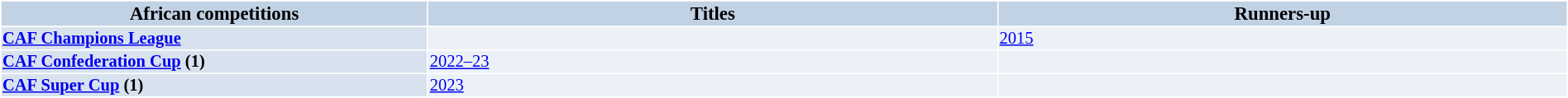<table width=100% style="background: #a4k5v9; border: 1px #aaa solid; border-collapse: collapse; border-color: white; color:black; font-size: 95%;" border="1" cellspacing="0">
<tr bgcolor="#c2d2e5">
<th width=27%><strong>African competitions</strong></th>
<th width=36%><strong>Titles</strong></th>
<th width=36%><strong>Runners-up</strong></th>
</tr>
<tr style="font-size: 90%;">
</tr>
<tr style="font-size: 90%;">
<td bgcolor="#d8e2ee"><strong><a href='#'>CAF Champions League</a></strong></td>
<td bgcolor="#ecf1f7"></td>
<td bgcolor="#ecf1f7"><a href='#'>2015</a></td>
</tr>
<tr style="font-size: 90%;">
<td bgcolor="#d8e2ee"><strong><a href='#'>CAF Confederation Cup</a> (1)</strong></td>
<td bgcolor="#ecf1f7"><a href='#'>2022–23</a></td>
<td bgcolor="#ecf1f7"></td>
</tr>
<tr style="font-size: 90%;">
<td bgcolor="#d8e2ee"><strong><a href='#'>CAF Super Cup</a> (1)</strong></td>
<td bgcolor="#ecf1f7"><a href='#'>2023</a></td>
<td bgcolor="#ecf1f7"></td>
</tr>
<tr style="font-size: 90%;">
</tr>
</table>
